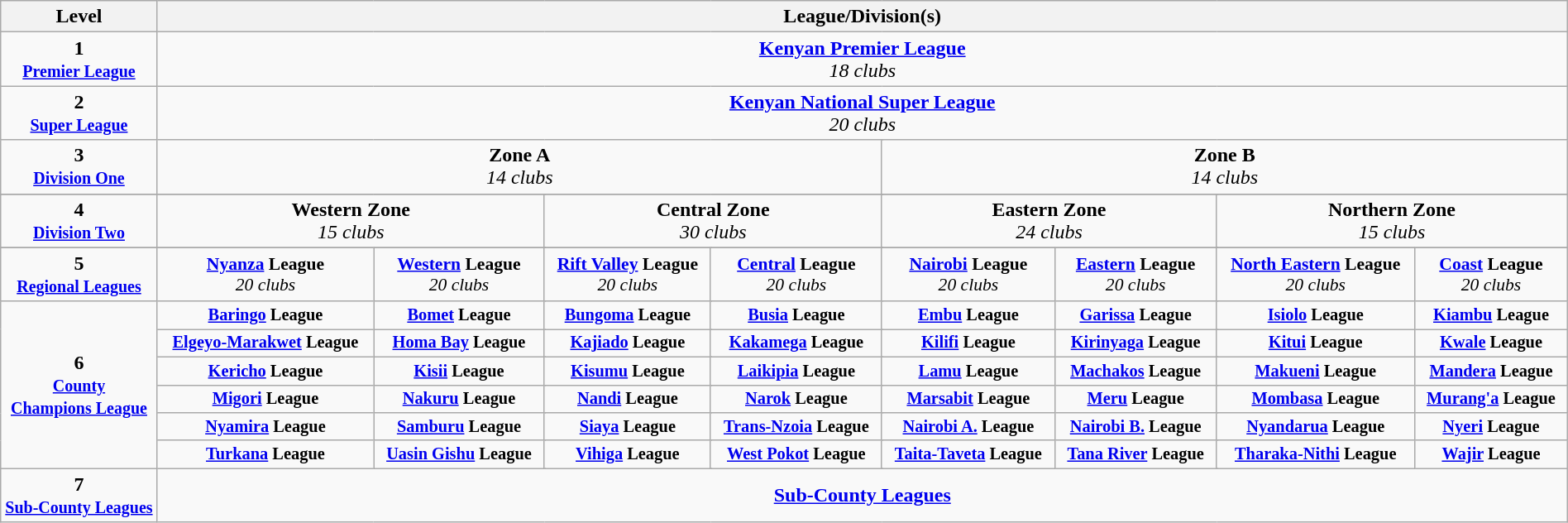<table class="wikitable" align="center" style="width: 100%; text-align: center;">
<tr>
<th width="10%">Level</th>
<th colspan="64">League/Division(s)</th>
</tr>
<tr>
<td><strong>1</strong><br><small><strong><a href='#'>Premier League</a></strong></small></td>
<td colspan="64"><strong><a href='#'>Kenyan Premier League</a></strong><br><em>18 clubs</em></td>
</tr>
<tr>
<td><strong>2</strong><br><small><strong><a href='#'>Super League</a></strong></small></td>
<td colspan="64"><strong><a href='#'>Kenyan National Super League</a></strong><br><em>20 clubs</em></td>
</tr>
<tr>
<td><strong>3</strong><br><small><strong><a href='#'>Division One</a></strong></small></td>
<td colspan="32"><strong>Zone A</strong><br><em>14 clubs</em></td>
<td colspan="32"><strong>Zone B</strong><br><em>14 clubs</em></td>
</tr>
<tr>
</tr>
<tr>
<td><strong>4</strong><br><small><strong><a href='#'>Division Two</a></strong></small></td>
<td colspan="16"><strong>Western Zone</strong><br><em>15 clubs</em></td>
<td colspan="16"><strong>Central Zone</strong><br><em>30 clubs</em></td>
<td colspan="16"><strong>Eastern Zone</strong><br><em>24 clubs</em></td>
<td colspan="16"><strong>Northern Zone</strong><br><em>15 clubs</em></td>
</tr>
<tr>
</tr>
<tr>
<td><strong>5</strong><br><small><strong><a href='#'>Regional Leagues</a></strong></small></td>
<td style="font-size: 90%;" colspan="8"><strong><a href='#'>Nyanza</a> League</strong><br><em>20 clubs</em></td>
<td style="font-size: 90%;" colspan="8"><strong><a href='#'>Western</a> League</strong><br><em>20 clubs</em></td>
<td style="font-size: 90%;" colspan="8"><strong><a href='#'>Rift Valley</a> League</strong><br><em>20 clubs</em></td>
<td style="font-size: 90%;" colspan="8"><strong><a href='#'>Central</a> League</strong><br><em>20 clubs</em></td>
<td style="font-size: 90%;" colspan="8"><strong><a href='#'>Nairobi</a> League</strong><br><em>20 clubs</em></td>
<td style="font-size: 90%;" colspan="8"><strong><a href='#'>Eastern</a> League</strong><br><em>20 clubs</em></td>
<td style="font-size: 90%;" colspan="8"><strong><a href='#'>North Eastern</a> League</strong><br><em>20 clubs</em></td>
<td style="font-size: 90%;" colspan="8"><strong><a href='#'>Coast</a> League</strong><br><em>20 clubs</em></td>
</tr>
<tr>
<td rowspan="6"><strong>6</strong><br><small><strong><a href='#'>County<br>Champions League</a></strong></small></td>
<td style="font-size: 85%;" colspan="8"><strong><a href='#'>Baringo</a> League</strong></td>
<td style="font-size: 85%;" colspan="8"><strong><a href='#'>Bomet</a> League</strong></td>
<td style="font-size: 85%;" colspan="8"><strong><a href='#'>Bungoma</a> League</strong></td>
<td style="font-size: 85%;" colspan="8"><strong><a href='#'>Busia</a> League</strong></td>
<td style="font-size: 85%;" colspan="8"><strong><a href='#'>Embu</a> League</strong></td>
<td style="font-size: 85%;" colspan="8"><strong><a href='#'>Garissa</a> League</strong></td>
<td style="font-size: 85%;" colspan="8"><strong><a href='#'>Isiolo</a> League</strong></td>
<td style="font-size: 85%;" colspan="8"><strong><a href='#'>Kiambu</a> League</strong></td>
</tr>
<tr>
<td style="font-size: 85%;" colspan="8"><strong><a href='#'>Elgeyo-Marakwet</a> League</strong></td>
<td style="font-size: 85%;" colspan="8"><strong><a href='#'>Homa Bay</a> League</strong></td>
<td style="font-size: 85%;" colspan="8"><strong><a href='#'>Kajiado</a> League</strong></td>
<td style="font-size: 85%;" colspan="8"><strong><a href='#'>Kakamega</a> League</strong></td>
<td style="font-size: 85%;" colspan="8"><strong><a href='#'>Kilifi</a> League</strong></td>
<td style="font-size: 85%;" colspan="8"><strong><a href='#'>Kirinyaga</a> League</strong></td>
<td style="font-size: 85%;" colspan="8"><strong><a href='#'>Kitui</a> League</strong></td>
<td style="font-size: 85%;" colspan="8"><strong><a href='#'>Kwale</a> League</strong></td>
</tr>
<tr>
<td style="font-size: 85%;" colspan="8"><strong><a href='#'>Kericho</a> League</strong></td>
<td style="font-size: 85%;" colspan="8"><strong><a href='#'>Kisii</a> League</strong></td>
<td style="font-size: 85%;" colspan="8"><strong><a href='#'>Kisumu</a> League</strong></td>
<td style="font-size: 85%;" colspan="8"><strong><a href='#'>Laikipia</a> League</strong></td>
<td style="font-size: 85%;" colspan="8"><strong><a href='#'>Lamu</a> League</strong></td>
<td style="font-size: 85%;" colspan="8"><strong><a href='#'>Machakos</a> League</strong></td>
<td style="font-size: 85%;" colspan="8"><strong><a href='#'>Makueni</a> League</strong></td>
<td style="font-size: 85%;" colspan="8"><strong><a href='#'>Mandera</a> League</strong></td>
</tr>
<tr>
<td style="font-size: 85%;" colspan="8"><strong><a href='#'>Migori</a> League</strong></td>
<td style="font-size: 85%;" colspan="8"><strong><a href='#'>Nakuru</a> League</strong></td>
<td style="font-size: 85%;" colspan="8"><strong><a href='#'>Nandi</a> League</strong></td>
<td style="font-size: 85%;" colspan="8"><strong><a href='#'>Narok</a> League</strong></td>
<td style="font-size: 85%;" colspan="8"><strong><a href='#'>Marsabit</a> League</strong></td>
<td style="font-size: 85%;" colspan="8"><strong><a href='#'>Meru</a> League</strong></td>
<td style="font-size: 85%;" colspan="8"><strong><a href='#'>Mombasa</a> League</strong></td>
<td style="font-size: 85%;" colspan="8"><strong><a href='#'>Murang'a</a> League</strong></td>
</tr>
<tr>
<td style="font-size: 85%;" colspan="8"><strong><a href='#'>Nyamira</a> League</strong></td>
<td style="font-size: 85%;" colspan="8"><strong><a href='#'>Samburu</a> League</strong></td>
<td style="font-size: 85%;" colspan="8"><strong><a href='#'>Siaya</a> League</strong></td>
<td style="font-size: 85%;" colspan="8"><strong><a href='#'>Trans-Nzoia</a> League</strong></td>
<td style="font-size: 85%;" colspan="8"><strong><a href='#'>Nairobi A.</a> League</strong></td>
<td style="font-size: 85%;" colspan="8"><strong><a href='#'>Nairobi B.</a> League</strong></td>
<td style="font-size: 85%;" colspan="8"><strong><a href='#'>Nyandarua</a> League</strong></td>
<td style="font-size: 85%;" colspan="8"><strong><a href='#'>Nyeri</a> League</strong></td>
</tr>
<tr>
<td style="font-size: 85%;" colspan="8"><strong><a href='#'>Turkana</a> League</strong></td>
<td style="font-size: 85%;" colspan="8"><strong><a href='#'>Uasin Gishu</a> League</strong></td>
<td style="font-size: 85%;" colspan="8"><strong><a href='#'>Vihiga</a> League</strong></td>
<td style="font-size: 85%;" colspan="8"><strong><a href='#'>West Pokot</a> League</strong></td>
<td style="font-size: 85%;" colspan="8"><strong><a href='#'>Taita-Taveta</a> League</strong></td>
<td style="font-size: 85%;" colspan="8"><strong><a href='#'>Tana River</a> League</strong></td>
<td style="font-size: 85%;" colspan="8"><strong><a href='#'>Tharaka-Nithi</a> League</strong></td>
<td style="font-size: 85%;" colspan="8"><strong><a href='#'>Wajir</a> League</strong></td>
</tr>
<tr>
<td><strong>7</strong><br><small><strong><a href='#'>Sub-County Leagues</a></strong></small></td>
<td colspan="64"><strong><a href='#'>Sub-County Leagues</a></strong></td>
</tr>
</table>
